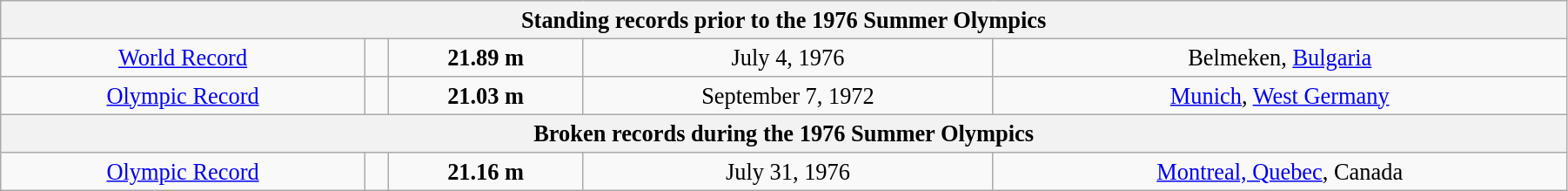<table class="wikitable" style=" text-align:center; font-size:110%;" width="95%">
<tr>
<th colspan="5">Standing records prior to the 1976 Summer Olympics</th>
</tr>
<tr>
<td><a href='#'>World Record</a></td>
<td></td>
<td><strong>21.89 m </strong></td>
<td>July 4, 1976</td>
<td> Belmeken, <a href='#'>Bulgaria</a></td>
</tr>
<tr>
<td><a href='#'>Olympic Record</a></td>
<td></td>
<td><strong>21.03 m </strong></td>
<td>September 7, 1972</td>
<td> <a href='#'>Munich</a>, <a href='#'>West Germany</a></td>
</tr>
<tr>
<th colspan="5">Broken records during the 1976 Summer Olympics</th>
</tr>
<tr>
<td><a href='#'>Olympic Record</a></td>
<td></td>
<td><strong>21.16 m </strong></td>
<td>July 31, 1976</td>
<td> <a href='#'>Montreal, Quebec</a>, Canada</td>
</tr>
</table>
